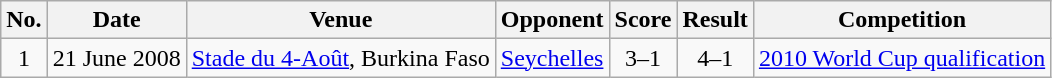<table class="wikitable sortable">
<tr>
<th scope="col">No.</th>
<th scope="col">Date</th>
<th scope="col">Venue</th>
<th scope="col">Opponent</th>
<th scope="col">Score</th>
<th scope="col">Result</th>
<th scope="col">Competition</th>
</tr>
<tr>
<td align="center">1</td>
<td>21 June 2008</td>
<td><a href='#'>Stade du 4-Août</a>, Burkina Faso</td>
<td> <a href='#'>Seychelles</a></td>
<td align="center">3–1</td>
<td align="center">4–1</td>
<td><a href='#'>2010 World Cup qualification</a></td>
</tr>
</table>
